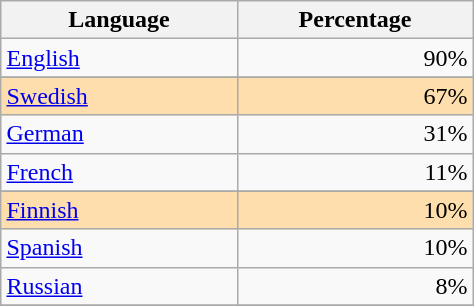<table class="wikitable" style="margin: 1em auto 1em auto">
<tr>
<th scope="col" width="150">Language</th>
<th scope="col" width="150">Percentage</th>
</tr>
<tr>
<td><a href='#'>English</a></td>
<td align="right">90%</td>
</tr>
<tr>
</tr>
<tr style="background:#ffdead;">
<td><a href='#'>Swedish</a></td>
<td align="right">67%</td>
</tr>
<tr>
<td><a href='#'>German</a></td>
<td align="right">31%</td>
</tr>
<tr>
<td><a href='#'>French</a></td>
<td align="right">11%</td>
</tr>
<tr>
</tr>
<tr style="background:#ffdead;">
<td><a href='#'>Finnish</a></td>
<td align="right">10%</td>
</tr>
<tr>
<td><a href='#'>Spanish</a></td>
<td align="right">10%</td>
</tr>
<tr>
<td><a href='#'>Russian</a></td>
<td align="right">8%</td>
</tr>
<tr>
</tr>
</table>
